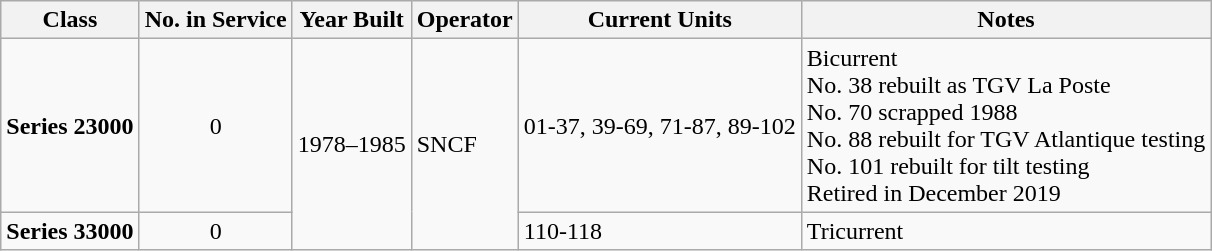<table class="wikitable">
<tr>
<th>Class</th>
<th>No. in Service</th>
<th>Year Built</th>
<th>Operator</th>
<th>Current Units</th>
<th>Notes</th>
</tr>
<tr>
<td><strong>Series 23000</strong></td>
<td align=center>0</td>
<td rowspan=2 align=center>1978–1985</td>
<td rowspan=2>SNCF</td>
<td>01-37, 39-69, 71-87, 89-102</td>
<td>Bicurrent<br>No. 38 rebuilt as TGV La Poste<br>No. 70 scrapped 1988<br>No. 88 rebuilt for TGV Atlantique testing<br>No. 101 rebuilt for tilt testing<br>Retired in December 2019</td>
</tr>
<tr>
<td><strong>Series 33000</strong></td>
<td align="center">0</td>
<td>110-118</td>
<td>Tricurrent</td>
</tr>
</table>
